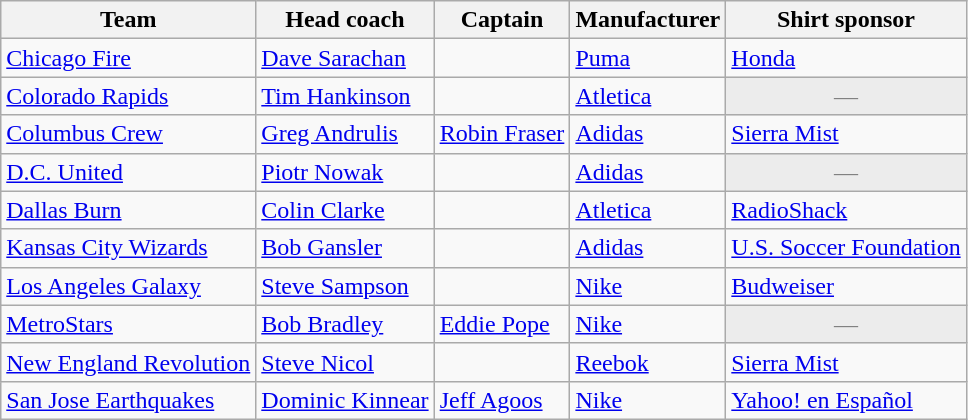<table class="wikitable sortable" style="text-align: left;">
<tr>
<th>Team</th>
<th>Head coach</th>
<th>Captain</th>
<th>Manufacturer</th>
<th>Shirt sponsor</th>
</tr>
<tr>
<td><a href='#'>Chicago Fire</a></td>
<td> <a href='#'>Dave Sarachan</a></td>
<td></td>
<td><a href='#'>Puma</a></td>
<td><a href='#'>Honda</a></td>
</tr>
<tr>
<td><a href='#'>Colorado Rapids</a></td>
<td> <a href='#'>Tim Hankinson</a></td>
<td></td>
<td><a href='#'>Atletica</a></td>
<td colspan="1" align="center" style="background:#ececec; color:gray ">—</td>
</tr>
<tr>
<td><a href='#'>Columbus Crew</a></td>
<td> <a href='#'>Greg Andrulis</a></td>
<td> <a href='#'>Robin Fraser</a></td>
<td><a href='#'>Adidas</a></td>
<td><a href='#'>Sierra Mist</a></td>
</tr>
<tr>
<td><a href='#'>D.C. United</a></td>
<td> <a href='#'>Piotr Nowak</a></td>
<td></td>
<td><a href='#'>Adidas</a></td>
<td colspan="1" align="center" style="background:#ececec; color:gray ">—</td>
</tr>
<tr>
<td><a href='#'>Dallas Burn</a></td>
<td> <a href='#'>Colin Clarke</a></td>
<td></td>
<td><a href='#'>Atletica</a></td>
<td><a href='#'>RadioShack</a></td>
</tr>
<tr>
<td><a href='#'>Kansas City Wizards</a></td>
<td> <a href='#'>Bob Gansler</a></td>
<td></td>
<td><a href='#'>Adidas</a></td>
<td><a href='#'>U.S. Soccer Foundation</a></td>
</tr>
<tr>
<td><a href='#'>Los Angeles Galaxy</a></td>
<td> <a href='#'>Steve Sampson</a></td>
<td></td>
<td><a href='#'>Nike</a></td>
<td><a href='#'>Budweiser</a></td>
</tr>
<tr>
<td><a href='#'>MetroStars</a></td>
<td> <a href='#'>Bob Bradley</a></td>
<td> <a href='#'>Eddie Pope</a></td>
<td><a href='#'>Nike</a></td>
<td colspan="1" align="center" style="background:#ececec; color:gray ">—</td>
</tr>
<tr>
<td><a href='#'>New England Revolution</a></td>
<td> <a href='#'>Steve Nicol</a></td>
<td></td>
<td><a href='#'>Reebok</a></td>
<td><a href='#'>Sierra Mist</a></td>
</tr>
<tr>
<td><a href='#'>San Jose Earthquakes</a></td>
<td> <a href='#'>Dominic Kinnear</a></td>
<td> <a href='#'>Jeff Agoos</a></td>
<td><a href='#'>Nike</a></td>
<td><a href='#'>Yahoo! en Español</a></td>
</tr>
</table>
